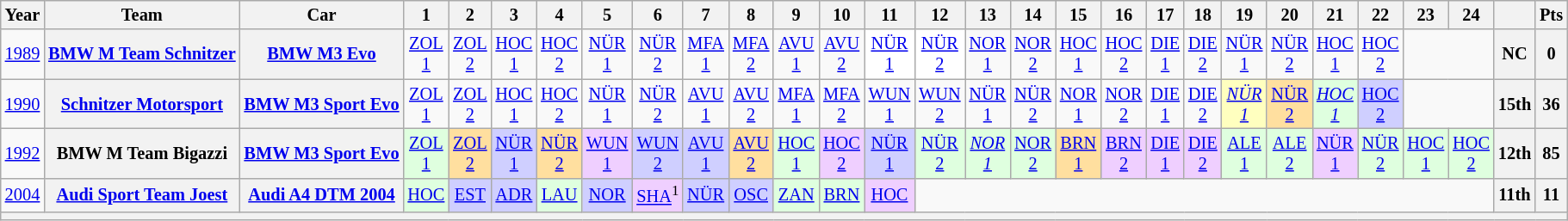<table class="wikitable" style="text-align:center; font-size:85%">
<tr>
<th>Year</th>
<th>Team</th>
<th>Car</th>
<th>1</th>
<th>2</th>
<th>3</th>
<th>4</th>
<th>5</th>
<th>6</th>
<th>7</th>
<th>8</th>
<th>9</th>
<th>10</th>
<th>11</th>
<th>12</th>
<th>13</th>
<th>14</th>
<th>15</th>
<th>16</th>
<th>17</th>
<th>18</th>
<th>19</th>
<th>20</th>
<th>21</th>
<th>22</th>
<th>23</th>
<th>24</th>
<th></th>
<th>Pts</th>
</tr>
<tr>
<td><a href='#'>1989</a></td>
<th nowrap><a href='#'>BMW M Team Schnitzer</a></th>
<th nowrap><a href='#'>BMW M3 Evo</a></th>
<td><a href='#'>ZOL<br>1</a></td>
<td><a href='#'>ZOL<br>2</a></td>
<td><a href='#'>HOC<br>1</a></td>
<td><a href='#'>HOC<br>2</a></td>
<td><a href='#'>NÜR<br>1</a></td>
<td><a href='#'>NÜR<br>2</a></td>
<td><a href='#'>MFA<br>1</a></td>
<td><a href='#'>MFA<br>2</a></td>
<td><a href='#'>AVU<br>1</a></td>
<td><a href='#'>AVU<br>2</a></td>
<td style="background:#FFFFFF;"><a href='#'>NÜR<br>1</a><br></td>
<td style="background:#FFFFFF;"><a href='#'>NÜR<br>2</a><br></td>
<td><a href='#'>NOR<br>1</a></td>
<td><a href='#'>NOR<br>2</a></td>
<td><a href='#'>HOC<br>1</a></td>
<td><a href='#'>HOC<br>2</a></td>
<td><a href='#'>DIE<br>1</a></td>
<td><a href='#'>DIE<br>2</a></td>
<td><a href='#'>NÜR<br>1</a></td>
<td><a href='#'>NÜR<br>2</a></td>
<td><a href='#'>HOC<br>1</a></td>
<td><a href='#'>HOC<br>2</a></td>
<td colspan=2></td>
<th>NC</th>
<th>0</th>
</tr>
<tr>
<td><a href='#'>1990</a></td>
<th nowrap><a href='#'>Schnitzer Motorsport</a></th>
<th nowrap><a href='#'>BMW M3 Sport Evo</a></th>
<td><a href='#'>ZOL<br>1</a></td>
<td><a href='#'>ZOL<br>2</a></td>
<td><a href='#'>HOC<br>1</a></td>
<td><a href='#'>HOC<br>2</a></td>
<td><a href='#'>NÜR<br>1</a></td>
<td><a href='#'>NÜR<br>2</a></td>
<td><a href='#'>AVU<br>1</a></td>
<td><a href='#'>AVU<br>2</a></td>
<td><a href='#'>MFA<br>1</a></td>
<td><a href='#'>MFA<br>2</a></td>
<td><a href='#'>WUN<br>1</a></td>
<td><a href='#'>WUN<br>2</a></td>
<td><a href='#'>NÜR<br>1</a></td>
<td><a href='#'>NÜR<br>2</a></td>
<td><a href='#'>NOR<br>1</a></td>
<td><a href='#'>NOR<br>2</a></td>
<td><a href='#'>DIE<br>1</a></td>
<td><a href='#'>DIE<br>2</a></td>
<td style="background:#FFFFBF;"><em><a href='#'>NÜR<br>1</a></em><br></td>
<td style="background:#FFDF9F;"><a href='#'>NÜR<br>2</a><br></td>
<td style="background:#DFFFDF;"><em><a href='#'>HOC<br>1</a></em><br></td>
<td style="background:#CFCFFF;"><a href='#'>HOC<br>2</a><br></td>
<td colspan=2></td>
<th>15th</th>
<th>36</th>
</tr>
<tr>
<td><a href='#'>1992</a></td>
<th nowrap>BMW M Team Bigazzi</th>
<th nowrap><a href='#'>BMW M3 Sport Evo</a></th>
<td style="background:#DFFFDF;"><a href='#'>ZOL<br>1</a><br></td>
<td style="background:#FFDF9F;"><a href='#'>ZOL<br>2</a><br></td>
<td style="background:#CFCFFF;"><a href='#'>NÜR<br>1</a><br></td>
<td style="background:#FFDF9F;"><a href='#'>NÜR<br>2</a><br></td>
<td style="background:#EFCFFF;"><a href='#'>WUN<br>1</a><br></td>
<td style="background:#CFCFFF;"><a href='#'>WUN<br>2</a><br></td>
<td style="background:#CFCFFF;"><a href='#'>AVU<br>1</a><br></td>
<td style="background:#FFDF9F;"><a href='#'>AVU<br>2</a><br></td>
<td style="background:#DFFFDF;"><a href='#'>HOC<br>1</a><br></td>
<td style="background:#EFCFFF;"><a href='#'>HOC<br>2</a><br></td>
<td style="background:#CFCFFF;"><a href='#'>NÜR<br>1</a><br></td>
<td style="background:#DFFFDF;"><a href='#'>NÜR<br>2</a><br></td>
<td style="background:#DFFFDF;"><em><a href='#'>NOR<br>1</a></em><br></td>
<td style="background:#DFFFDF;"><a href='#'>NOR<br>2</a><br></td>
<td style="background:#FFDF9F;"><a href='#'>BRN<br>1</a><br></td>
<td style="background:#EFCFFF;"><a href='#'>BRN<br>2</a><br></td>
<td style="background:#EFCFFF;"><a href='#'>DIE<br>1</a><br></td>
<td style="background:#EFCFFF;"><a href='#'>DIE<br>2</a><br></td>
<td style="background:#DFFFDF;"><a href='#'>ALE<br>1</a><br></td>
<td style="background:#DFFFDF;"><a href='#'>ALE<br>2</a><br></td>
<td style="background:#EFCFFF;"><a href='#'>NÜR<br>1</a><br></td>
<td style="background:#DFFFDF;"><a href='#'>NÜR<br>2</a><br></td>
<td style="background:#DFFFDF;"><a href='#'>HOC<br>1</a><br></td>
<td style="background:#DFFFDF;"><a href='#'>HOC<br>2</a><br></td>
<th>12th</th>
<th>85</th>
</tr>
<tr>
<td><a href='#'>2004</a></td>
<th nowrap><a href='#'>Audi Sport Team Joest</a></th>
<th nowrap><a href='#'>Audi A4 DTM 2004</a></th>
<td style="background:#DFFFDF;"><a href='#'>HOC</a><br></td>
<td style="background:#CFCFFF;"><a href='#'>EST</a><br></td>
<td style="background:#CFCFFF;"><a href='#'>ADR</a><br></td>
<td style="background:#DFFFDF;"><a href='#'>LAU</a><br></td>
<td style="background:#CFCFFF;"><a href='#'>NOR</a><br></td>
<td style="background:#EFCFFF;"><a href='#'>SHA</a><sup>1</sup><br></td>
<td style="background:#CFCFFF;"><a href='#'>NÜR</a><br></td>
<td style="background:#CFCFFF;"><a href='#'>OSC</a><br></td>
<td style="background:#DFFFDF;"><a href='#'>ZAN</a><br></td>
<td style="background:#DFFFDF;"><a href='#'>BRN</a><br></td>
<td style="background:#EFCFFF;"><a href='#'>HOC</a><br></td>
<td colspan=13></td>
<th>11th</th>
<th>11</th>
</tr>
<tr>
<th colspan="29"></th>
</tr>
</table>
